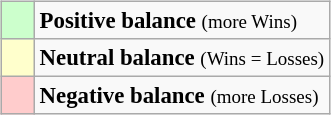<table class="wikitable" style="float:right; font-size:95%">
<tr>
<td style="background:#ccffcc;">    </td>
<td><strong>Positive balance</strong> <small>(more Wins)</small></td>
</tr>
<tr>
<td style="background:#ffffcc;">    </td>
<td><strong>Neutral balance</strong> <small>(Wins = Losses)</small></td>
</tr>
<tr>
<td style="background:#ffcccc;">    </td>
<td><strong>Negative balance</strong> <small>(more Losses)</small></td>
</tr>
</table>
